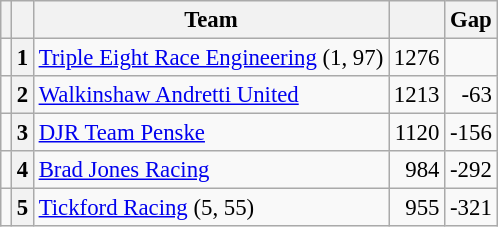<table class="wikitable" style="font-size: 95%;">
<tr>
<th></th>
<th></th>
<th>Team</th>
<th></th>
<th>Gap</th>
</tr>
<tr>
<td align="left"></td>
<th>1</th>
<td><a href='#'>Triple Eight Race Engineering</a> (1, 97)</td>
<td align="right">1276</td>
<td align="right"></td>
</tr>
<tr>
<td align="left"></td>
<th>2</th>
<td><a href='#'>Walkinshaw Andretti United</a></td>
<td align="right">1213</td>
<td align="right">-63</td>
</tr>
<tr>
<td align="left"></td>
<th>3</th>
<td><a href='#'>DJR Team Penske</a></td>
<td align="right">1120</td>
<td align="right">-156</td>
</tr>
<tr>
<td align="left"></td>
<th>4</th>
<td><a href='#'>Brad Jones Racing</a></td>
<td align="right">984</td>
<td align="right">-292</td>
</tr>
<tr>
<td align="left"></td>
<th>5</th>
<td><a href='#'>Tickford Racing</a> (5, 55)</td>
<td align="right">955</td>
<td align="right">-321</td>
</tr>
</table>
